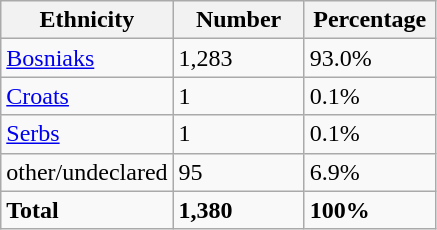<table class="wikitable">
<tr>
<th width="100px">Ethnicity</th>
<th width="80px">Number</th>
<th width="80px">Percentage</th>
</tr>
<tr>
<td><a href='#'>Bosniaks</a></td>
<td>1,283</td>
<td>93.0%</td>
</tr>
<tr>
<td><a href='#'>Croats</a></td>
<td>1</td>
<td>0.1%</td>
</tr>
<tr>
<td><a href='#'>Serbs</a></td>
<td>1</td>
<td>0.1%</td>
</tr>
<tr>
<td>other/undeclared</td>
<td>95</td>
<td>6.9%</td>
</tr>
<tr>
<td><strong>Total</strong></td>
<td><strong>1,380</strong></td>
<td><strong>100%</strong></td>
</tr>
</table>
